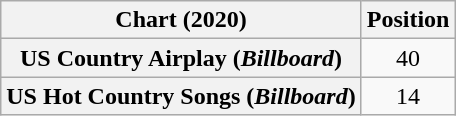<table class="wikitable sortable plainrowheaders" style="text-align:center">
<tr>
<th scope="col">Chart (2020)</th>
<th scope="col">Position</th>
</tr>
<tr>
<th scope="row">US Country Airplay (<em>Billboard</em>)</th>
<td>40</td>
</tr>
<tr>
<th scope="row">US Hot Country Songs (<em>Billboard</em>)</th>
<td>14</td>
</tr>
</table>
